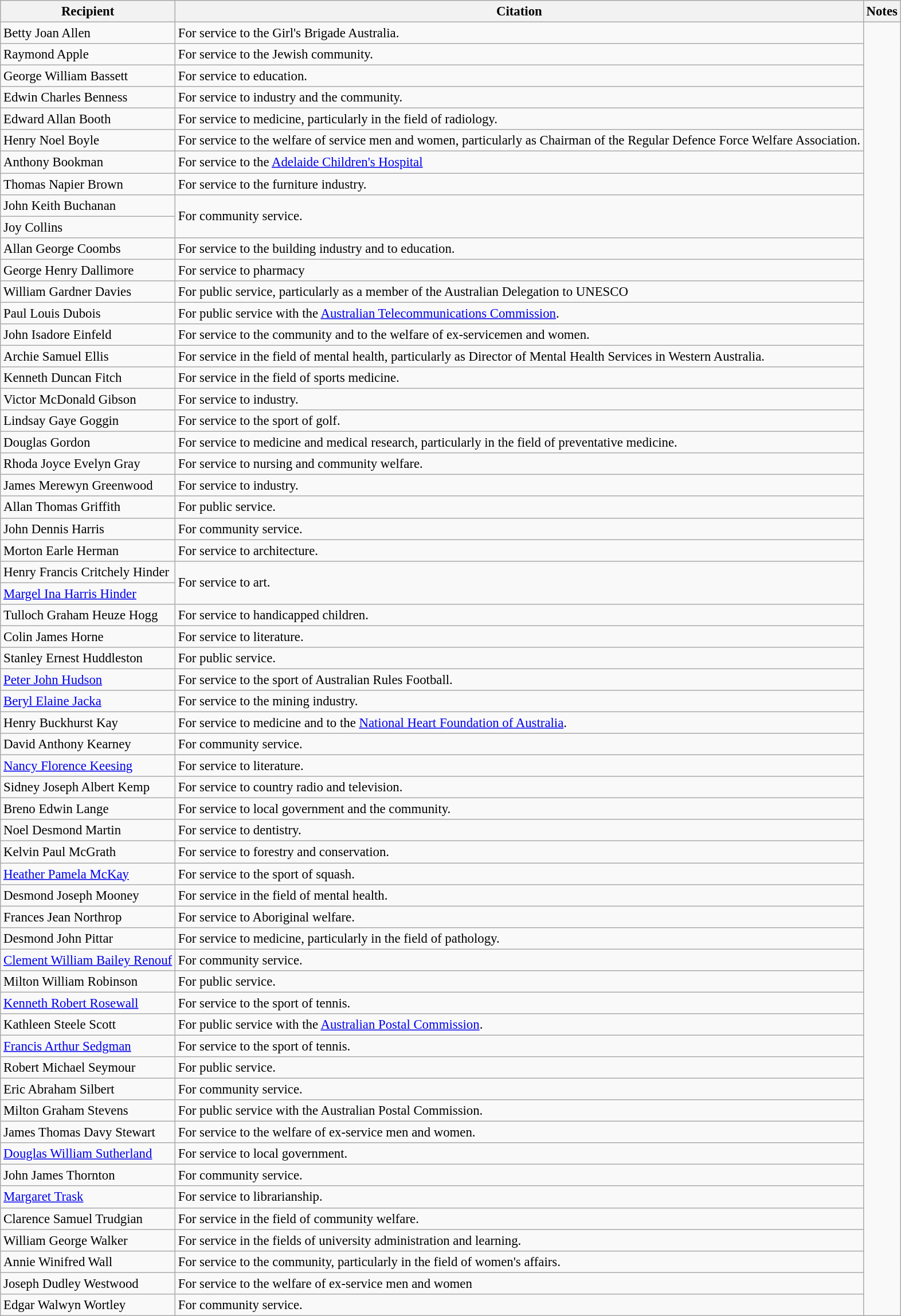<table class="wikitable" style="font-size:95%;">
<tr>
<th>Recipient</th>
<th>Citation</th>
<th>Notes</th>
</tr>
<tr>
<td>Betty Joan Allen</td>
<td>For service to the Girl's Brigade Australia.</td>
<td rowspan=60></td>
</tr>
<tr>
<td> Raymond Apple</td>
<td>For service to the Jewish community.</td>
</tr>
<tr>
<td> George William Bassett</td>
<td>For service to education.</td>
</tr>
<tr>
<td>Edwin Charles Benness</td>
<td>For service to industry and the community.</td>
</tr>
<tr>
<td> Edward Allan Booth</td>
<td>For service to medicine, particularly in the field of radiology.</td>
</tr>
<tr>
<td> Henry Noel Boyle</td>
<td>For service to the welfare of service men and women, particularly as Chairman of the Regular Defence Force Welfare Association.</td>
</tr>
<tr>
<td>Anthony Bookman</td>
<td>For service to the <a href='#'>Adelaide Children's Hospital</a></td>
</tr>
<tr>
<td>Thomas Napier Brown</td>
<td>For service to the furniture industry.</td>
</tr>
<tr>
<td>John Keith Buchanan </td>
<td rowspan=2>For community service.</td>
</tr>
<tr>
<td>Joy Collins</td>
</tr>
<tr>
<td>Allan George Coombs</td>
<td>For service to the building industry and to education.</td>
</tr>
<tr>
<td>George Henry Dallimore </td>
<td>For service to pharmacy</td>
</tr>
<tr>
<td> William Gardner Davies</td>
<td>For public service, particularly as a member of the Australian Delegation to UNESCO</td>
</tr>
<tr>
<td>Paul Louis Dubois</td>
<td>For public service with the <a href='#'>Australian Telecommunications Commission</a>.</td>
</tr>
<tr>
<td>John Isadore Einfeld</td>
<td>For service to the community and to the welfare of ex-servicemen and women.</td>
</tr>
<tr>
<td> Archie Samuel Ellis</td>
<td>For service in the field of mental health, particularly as Director of Mental Health Services in Western Australia.</td>
</tr>
<tr>
<td> Kenneth Duncan Fitch</td>
<td>For service in the field of sports medicine.</td>
</tr>
<tr>
<td>Victor McDonald Gibson</td>
<td>For service to industry.</td>
</tr>
<tr>
<td>Lindsay Gaye Goggin</td>
<td>For service to the sport of golf.</td>
</tr>
<tr>
<td> Douglas Gordon</td>
<td>For service to medicine and medical research, particularly in the field of preventative medicine.</td>
</tr>
<tr>
<td>Rhoda Joyce Evelyn Gray</td>
<td>For service to nursing and community welfare.</td>
</tr>
<tr>
<td>James Merewyn Greenwood</td>
<td>For service to industry.</td>
</tr>
<tr>
<td>Allan Thomas Griffith</td>
<td>For public service.</td>
</tr>
<tr>
<td>John Dennis Harris</td>
<td>For community service.</td>
</tr>
<tr>
<td> Morton Earle Herman</td>
<td>For service to architecture.</td>
</tr>
<tr>
<td>Henry Francis Critchely Hinder</td>
<td rowspan=2>For service to art.</td>
</tr>
<tr>
<td><a href='#'>Margel Ina Harris Hinder</a></td>
</tr>
<tr>
<td> Tulloch Graham Heuze Hogg</td>
<td>For service to handicapped children.</td>
</tr>
<tr>
<td> Colin James Horne</td>
<td>For service to literature.</td>
</tr>
<tr>
<td>Stanley Ernest Huddleston</td>
<td>For public service.</td>
</tr>
<tr>
<td><a href='#'>Peter John Hudson</a></td>
<td>For service to the sport of Australian Rules Football.</td>
</tr>
<tr>
<td><a href='#'>Beryl Elaine Jacka</a> </td>
<td>For service to the mining industry.</td>
</tr>
<tr>
<td> Henry Buckhurst Kay</td>
<td>For service to medicine and to the <a href='#'>National Heart Foundation of Australia</a>.</td>
</tr>
<tr>
<td>David Anthony Kearney</td>
<td>For community service.</td>
</tr>
<tr>
<td><a href='#'>Nancy Florence Keesing</a></td>
<td>For service to literature.</td>
</tr>
<tr>
<td>Sidney Joseph Albert Kemp</td>
<td>For service to country radio and television.</td>
</tr>
<tr>
<td>Breno Edwin Lange</td>
<td>For service to local government and the community.</td>
</tr>
<tr>
<td> Noel Desmond Martin</td>
<td>For service to dentistry.</td>
</tr>
<tr>
<td>Kelvin Paul McGrath</td>
<td>For service to forestry and conservation.</td>
</tr>
<tr>
<td><a href='#'>Heather Pamela McKay</a> </td>
<td>For service to the sport of squash.</td>
</tr>
<tr>
<td>Desmond Joseph Mooney</td>
<td>For service in the field of mental health.</td>
</tr>
<tr>
<td> Frances Jean Northrop</td>
<td>For service to Aboriginal welfare.</td>
</tr>
<tr>
<td> Desmond John Pittar</td>
<td>For service to medicine, particularly in the field of pathology.</td>
</tr>
<tr>
<td><a href='#'>Clement William Bailey Renouf</a></td>
<td>For community service.</td>
</tr>
<tr>
<td>Milton William Robinson</td>
<td>For public service.</td>
</tr>
<tr>
<td><a href='#'>Kenneth Robert Rosewall</a> </td>
<td>For service to the sport of tennis.</td>
</tr>
<tr>
<td>Kathleen Steele Scott</td>
<td>For public service with the <a href='#'>Australian Postal Commission</a>.</td>
</tr>
<tr>
<td><a href='#'>Francis Arthur Sedgman</a></td>
<td>For service to the sport of tennis.</td>
</tr>
<tr>
<td>Robert Michael Seymour </td>
<td>For public service.</td>
</tr>
<tr>
<td>Eric Abraham Silbert</td>
<td>For community service.</td>
</tr>
<tr>
<td>Milton Graham Stevens</td>
<td>For public service with the Australian Postal Commission.</td>
</tr>
<tr>
<td>James Thomas Davy Stewart </td>
<td>For service to the welfare of ex-service men and women.</td>
</tr>
<tr>
<td> <a href='#'>Douglas William Sutherland</a></td>
<td>For service to local government.</td>
</tr>
<tr>
<td>John James Thornton </td>
<td>For community service.</td>
</tr>
<tr>
<td><a href='#'>Margaret Trask</a></td>
<td>For service to librarianship.</td>
</tr>
<tr>
<td> Clarence Samuel Trudgian </td>
<td>For service in the field of community welfare.</td>
</tr>
<tr>
<td> William George Walker</td>
<td>For service in the fields of university administration and learning.</td>
</tr>
<tr>
<td> Annie Winifred Wall</td>
<td>For service to the community, particularly in the field of women's affairs.</td>
</tr>
<tr>
<td>Joseph Dudley Westwood </td>
<td>For service to the welfare of ex-service men and women</td>
</tr>
<tr>
<td>Edgar Walwyn Wortley </td>
<td>For community service.</td>
</tr>
</table>
